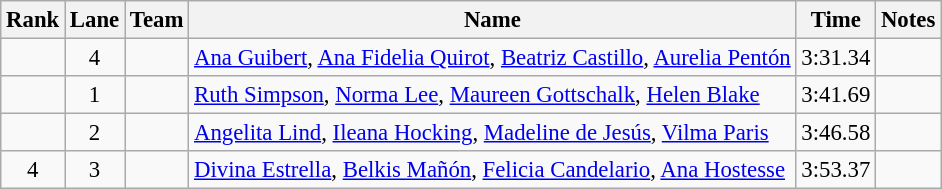<table class="wikitable sortable" style="text-align:center;font-size:95%">
<tr>
<th>Rank</th>
<th>Lane</th>
<th>Team</th>
<th>Name</th>
<th>Time</th>
<th>Notes</th>
</tr>
<tr>
<td></td>
<td>4</td>
<td align=left></td>
<td align=left><a href='#'>Ana Guibert</a>, <a href='#'>Ana Fidelia Quirot</a>, <a href='#'>Beatriz Castillo</a>, <a href='#'>Aurelia Pentón</a></td>
<td>3:31.34</td>
<td></td>
</tr>
<tr>
<td></td>
<td>1</td>
<td align=left></td>
<td align=left><a href='#'>Ruth Simpson</a>, <a href='#'>Norma Lee</a>, <a href='#'>Maureen Gottschalk</a>, <a href='#'>Helen Blake</a></td>
<td>3:41.69</td>
<td></td>
</tr>
<tr>
<td></td>
<td>2</td>
<td align=left></td>
<td align=left><a href='#'>Angelita Lind</a>, <a href='#'>Ileana Hocking</a>, <a href='#'>Madeline de Jesús</a>, <a href='#'>Vilma Paris</a></td>
<td>3:46.58</td>
<td></td>
</tr>
<tr>
<td>4</td>
<td>3</td>
<td align=left></td>
<td align=left><a href='#'>Divina Estrella</a>, <a href='#'>Belkis Mañón</a>, <a href='#'>Felicia Candelario</a>, <a href='#'>Ana Hostesse</a></td>
<td>3:53.37</td>
<td></td>
</tr>
</table>
